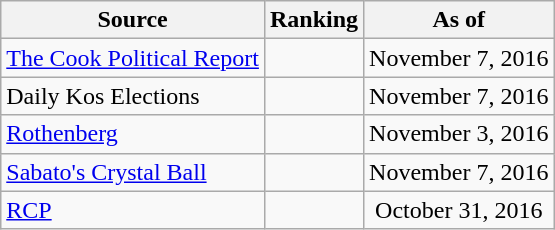<table class="wikitable" style="text-align:center">
<tr>
<th>Source</th>
<th>Ranking</th>
<th>As of</th>
</tr>
<tr>
<td align=left><a href='#'>The Cook Political Report</a></td>
<td></td>
<td>November 7, 2016</td>
</tr>
<tr>
<td align=left>Daily Kos Elections</td>
<td></td>
<td>November 7, 2016</td>
</tr>
<tr>
<td align=left><a href='#'>Rothenberg</a></td>
<td></td>
<td>November 3, 2016</td>
</tr>
<tr>
<td align=left><a href='#'>Sabato's Crystal Ball</a></td>
<td></td>
<td>November 7, 2016</td>
</tr>
<tr>
<td align="left"><a href='#'>RCP</a></td>
<td></td>
<td>October 31, 2016</td>
</tr>
</table>
